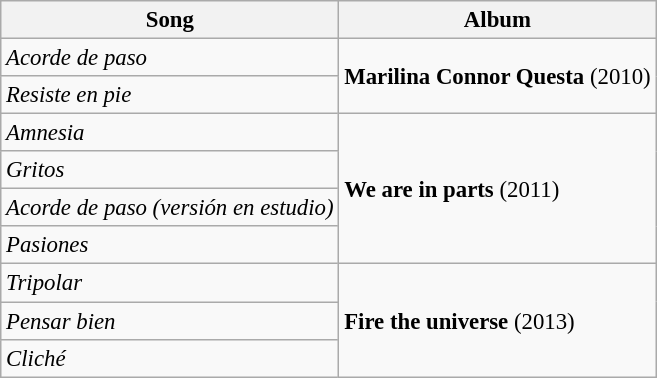<table class="wikitable" style="font-size: 95%;">
<tr>
<th>Song</th>
<th>Album</th>
</tr>
<tr>
<td><em>Acorde de paso</em></td>
<td rowspan="2"><strong>Marilina Connor Questa</strong> (2010)</td>
</tr>
<tr>
<td><em>Resiste en pie</em></td>
</tr>
<tr>
<td><em>Amnesia</em></td>
<td rowspan="4"><strong>We are in parts</strong> (2011)</td>
</tr>
<tr>
<td><em>Gritos</em></td>
</tr>
<tr>
<td><em>Acorde de paso (versión en estudio)</em></td>
</tr>
<tr>
<td><em>Pasiones</em></td>
</tr>
<tr>
<td><em>Tripolar</em></td>
<td rowspan="3"><strong>Fire the universe</strong> (2013)</td>
</tr>
<tr>
<td><em>Pensar bien</em></td>
</tr>
<tr>
<td><em>Cliché</em></td>
</tr>
</table>
